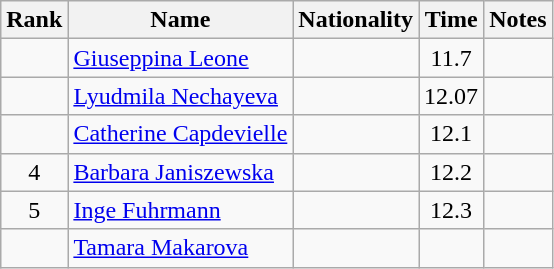<table class="wikitable sortable" style="text-align:center">
<tr>
<th>Rank</th>
<th>Name</th>
<th>Nationality</th>
<th>Time</th>
<th>Notes</th>
</tr>
<tr>
<td></td>
<td align=left><a href='#'>Giuseppina Leone</a></td>
<td align=left></td>
<td>11.7</td>
<td></td>
</tr>
<tr>
<td></td>
<td align=left><a href='#'>Lyudmila Nechayeva</a></td>
<td align=left></td>
<td>12.07</td>
<td></td>
</tr>
<tr>
<td></td>
<td align=left><a href='#'>Catherine Capdevielle</a></td>
<td align=left></td>
<td>12.1</td>
<td></td>
</tr>
<tr>
<td>4</td>
<td align=left><a href='#'>Barbara Janiszewska</a></td>
<td align=left></td>
<td>12.2</td>
<td></td>
</tr>
<tr>
<td>5</td>
<td align=left><a href='#'>Inge Fuhrmann</a></td>
<td align=left></td>
<td>12.3</td>
<td></td>
</tr>
<tr>
<td></td>
<td align=left><a href='#'>Tamara Makarova</a></td>
<td align=left></td>
<td></td>
<td></td>
</tr>
</table>
